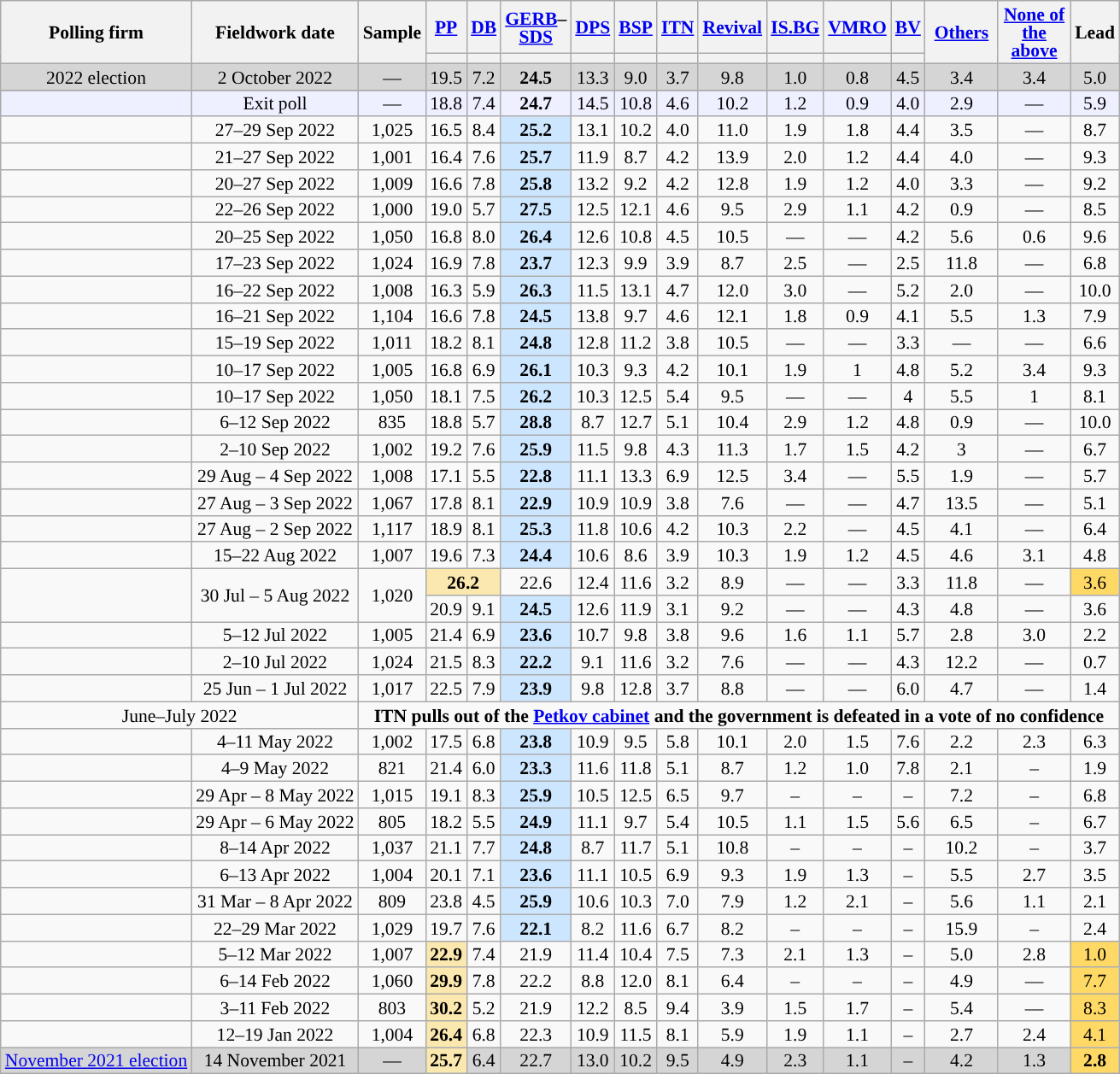<table class="wikitable sortable" style="text-align:center;font-size:90%;line-height:14px">
<tr>
<th rowspan="2">Polling firm</th>
<th rowspan="2">Fieldwork date</th>
<th rowspan="2">Sample</th>
<th><a href='#'>PP</a></th>
<th><a href='#'>DB</a></th>
<th><a href='#'>GERB</a>–<br><a href='#'>SDS</a></th>
<th><a href='#'>DPS</a></th>
<th><a href='#'>BSP</a></th>
<th><a href='#'>ITN</a></th>
<th><a href='#'>Revival</a></th>
<th><a href='#'>IS.BG</a></th>
<th><a href='#'>VMRO</a></th>
<th><a href='#'>BV</a></th>
<th rowspan="2" class="unsortable" style="width:50px"><a href='#'>Others</a></th>
<th rowspan="2" class="unsortable" style="width:50px"><a href='#'>None of the above</a></th>
<th rowspan="2">Lead</th>
</tr>
<tr>
<th class="unsortable" style="color:inherit;background:"></th>
<th class="unsortable" style="color:inherit;background:"></th>
<th class="unsortable" style="color:inherit;background:"></th>
<th class="unsortable" style="color:inherit;background:"></th>
<th class="unsortable" style="color:inherit;background:"></th>
<th class="unsortable" style="color:inherit;background:"></th>
<th class="unsortable" style="color:inherit;background:"></th>
<th class="unsortable" style="color:inherit;background:"></th>
<th class="unsortable" style="color:inherit;background:"></th>
<th class="unsortable" style="color:inherit;background:"></th>
</tr>
<tr style="background:#D5D5D5">
<td>2022 election</td>
<td>2 October 2022</td>
<td>—</td>
<td>19.5</td>
<td>7.2</td>
<td 24.5="background:#CCE6FF"><strong>24.5</strong></td>
<td>13.3</td>
<td>9.0</td>
<td>3.7</td>
<td>9.8</td>
<td>1.0</td>
<td>0.8</td>
<td>4.5</td>
<td>3.4</td>
<td>3.4</td>
<td style="background:">5.0</td>
</tr>
<tr>
</tr>
<tr style="background:#EEEFFF" |>
<td></td>
<td>Exit poll</td>
<td>—</td>
<td>18.8</td>
<td>7.4</td>
<td 24.7="background:#CCE6FF"><strong>24.7</strong></td>
<td>14.5</td>
<td>10.8</td>
<td>4.6</td>
<td>10.2</td>
<td>1.2</td>
<td>0.9</td>
<td>4.0</td>
<td>2.9</td>
<td>—</td>
<td style="background:">5.9</td>
</tr>
<tr>
<td></td>
<td>27–29 Sep 2022</td>
<td>1,025</td>
<td>16.5</td>
<td>8.4</td>
<td style="background:#CCE6FF"><strong>25.2</strong></td>
<td>13.1</td>
<td>10.2</td>
<td>4.0</td>
<td>11.0</td>
<td>1.9</td>
<td>1.8</td>
<td>4.4</td>
<td>3.5</td>
<td>—</td>
<td style="background:">8.7</td>
</tr>
<tr>
<td></td>
<td>21–27 Sep 2022</td>
<td>1,001</td>
<td>16.4</td>
<td>7.6</td>
<td style="background:#CCE6FF"><strong>25.7</strong></td>
<td>11.9</td>
<td>8.7</td>
<td>4.2</td>
<td>13.9</td>
<td>2.0</td>
<td>1.2</td>
<td>4.4</td>
<td>4.0</td>
<td>—</td>
<td style="background:">9.3</td>
</tr>
<tr>
<td></td>
<td>20–27 Sep 2022</td>
<td>1,009</td>
<td>16.6</td>
<td>7.8</td>
<td style="background:#CCE6FF"><strong>25.8</strong></td>
<td>13.2</td>
<td>9.2</td>
<td>4.2</td>
<td>12.8</td>
<td>1.9</td>
<td>1.2</td>
<td>4.0</td>
<td>3.3</td>
<td>—</td>
<td style="background:">9.2</td>
</tr>
<tr>
<td></td>
<td>22–26 Sep 2022</td>
<td>1,000</td>
<td>19.0</td>
<td>5.7</td>
<td style="background:#CCE6FF"><strong>27.5</strong></td>
<td>12.5</td>
<td>12.1</td>
<td>4.6</td>
<td>9.5</td>
<td>2.9</td>
<td>1.1</td>
<td>4.2</td>
<td>0.9</td>
<td>—</td>
<td style="background:">8.5</td>
</tr>
<tr>
<td></td>
<td>20–25 Sep 2022</td>
<td>1,050</td>
<td>16.8</td>
<td>8.0</td>
<td style="background:#CCE6FF"><strong>26.4</strong></td>
<td>12.6</td>
<td>10.8</td>
<td>4.5</td>
<td>10.5</td>
<td>—</td>
<td>—</td>
<td>4.2</td>
<td>5.6</td>
<td>0.6</td>
<td style="background:">9.6</td>
</tr>
<tr>
<td></td>
<td>17–23 Sep 2022</td>
<td>1,024</td>
<td>16.9</td>
<td>7.8</td>
<td style="background:#CCE6FF"><strong>23.7</strong></td>
<td>12.3</td>
<td>9.9</td>
<td>3.9</td>
<td>8.7</td>
<td>2.5</td>
<td>—</td>
<td>2.5</td>
<td>11.8</td>
<td>—</td>
<td style="background:">6.8</td>
</tr>
<tr>
<td></td>
<td>16–22 Sep 2022</td>
<td>1,008</td>
<td>16.3</td>
<td>5.9</td>
<td style="background:#CCE6FF"><strong>26.3</strong></td>
<td>11.5</td>
<td>13.1</td>
<td>4.7</td>
<td>12.0</td>
<td>3.0</td>
<td>—</td>
<td>5.2</td>
<td>2.0</td>
<td>—</td>
<td style="background:">10.0</td>
</tr>
<tr>
<td></td>
<td>16–21 Sep 2022</td>
<td>1,104</td>
<td>16.6</td>
<td>7.8</td>
<td style="background:#CCE6FF"><strong>24.5</strong></td>
<td>13.8</td>
<td>9.7</td>
<td>4.6</td>
<td>12.1</td>
<td>1.8</td>
<td>0.9</td>
<td>4.1</td>
<td>5.5</td>
<td>1.3</td>
<td style="background:">7.9</td>
</tr>
<tr>
<td></td>
<td>15–19 Sep 2022</td>
<td>1,011</td>
<td>18.2</td>
<td>8.1</td>
<td style="background:#CCE6FF"><strong>24.8</strong></td>
<td>12.8</td>
<td>11.2</td>
<td>3.8</td>
<td>10.5</td>
<td>—</td>
<td>—</td>
<td>3.3</td>
<td>—</td>
<td>—</td>
<td style="background:">6.6</td>
</tr>
<tr>
<td></td>
<td>10–17 Sep 2022</td>
<td>1,005</td>
<td>16.8</td>
<td>6.9</td>
<td style="background:#CCE6FF"><strong>26.1</strong></td>
<td>10.3</td>
<td>9.3</td>
<td>4.2</td>
<td>10.1</td>
<td>1.9</td>
<td>1</td>
<td>4.8</td>
<td>5.2</td>
<td>3.4</td>
<td style="background:">9.3</td>
</tr>
<tr>
<td></td>
<td>10–17 Sep 2022</td>
<td>1,050</td>
<td>18.1</td>
<td>7.5</td>
<td style="background:#CCE6FF"><strong>26.2</strong></td>
<td>10.3</td>
<td>12.5</td>
<td>5.4</td>
<td>9.5</td>
<td>—</td>
<td>—</td>
<td>4</td>
<td>5.5</td>
<td>1</td>
<td style="background:">8.1</td>
</tr>
<tr>
<td></td>
<td>6–12 Sep 2022</td>
<td>835</td>
<td>18.8</td>
<td>5.7</td>
<td style="background:#CCE6FF"><strong>28.8</strong></td>
<td>8.7</td>
<td>12.7</td>
<td>5.1</td>
<td>10.4</td>
<td>2.9</td>
<td>1.2</td>
<td>4.8</td>
<td>0.9</td>
<td>—</td>
<td style="background:">10.0</td>
</tr>
<tr>
<td></td>
<td>2–10 Sep 2022</td>
<td>1,002</td>
<td>19.2</td>
<td>7.6</td>
<td style="background:#CCE6FF"><strong>25.9</strong></td>
<td>11.5</td>
<td>9.8</td>
<td>4.3</td>
<td>11.3</td>
<td>1.7</td>
<td>1.5</td>
<td>4.2</td>
<td>3</td>
<td>—</td>
<td style="background:">6.7</td>
</tr>
<tr>
<td></td>
<td data-sort-value="2022-09-04">29 Aug – 4 Sep 2022</td>
<td>1,008</td>
<td>17.1</td>
<td>5.5</td>
<td style="background:#CCE6FF"><strong>22.8</strong></td>
<td>11.1</td>
<td>13.3</td>
<td>6.9</td>
<td>12.5</td>
<td>3.4</td>
<td>—</td>
<td>5.5</td>
<td>1.9</td>
<td>—</td>
<td style="background:">5.7</td>
</tr>
<tr>
<td></td>
<td data-sort-value="2022-09-03">27 Aug – 3 Sep 2022</td>
<td>1,067</td>
<td>17.8</td>
<td>8.1</td>
<td style="background:#CCE6FF"><strong>22.9</strong></td>
<td>10.9</td>
<td>10.9</td>
<td>3.8</td>
<td>7.6</td>
<td>—</td>
<td>—</td>
<td>4.7</td>
<td>13.5</td>
<td>—</td>
<td style="background:">5.1</td>
</tr>
<tr>
<td></td>
<td data-sort-value="2022-09-02">27 Aug – 2 Sep 2022</td>
<td>1,117</td>
<td>18.9</td>
<td>8.1</td>
<td style="background:#CCE6FF"><strong>25.3</strong></td>
<td>11.8</td>
<td>10.6</td>
<td>4.2</td>
<td>10.3</td>
<td>2.2</td>
<td>—</td>
<td>4.5</td>
<td>4.1</td>
<td>—</td>
<td style="background:">6.4</td>
</tr>
<tr>
<td></td>
<td data-sort-value="2022-08-22">15–22 Aug 2022</td>
<td>1,007</td>
<td>19.6</td>
<td>7.3</td>
<td style="background:#CCE6FF"><strong>24.4</strong></td>
<td>10.6</td>
<td>8.6</td>
<td>3.9</td>
<td>10.3</td>
<td>1.9</td>
<td>1.2</td>
<td>4.5</td>
<td>4.6</td>
<td>3.1</td>
<td style="background:">4.8</td>
</tr>
<tr>
<td rowspan="2"></td>
<td rowspan="2" data-sort-value="2022-08-05">30 Jul – 5 Aug 2022</td>
<td rowspan="2">1,020</td>
<td colspan="2" style="background:#FBE8AF"><strong>26.2</strong></td>
<td>22.6</td>
<td>12.4</td>
<td>11.6</td>
<td>3.2</td>
<td>8.9</td>
<td>—</td>
<td>—</td>
<td>3.3</td>
<td>11.8</td>
<td>—</td>
<td style="background:#ffd966">3.6</td>
</tr>
<tr>
<td>20.9</td>
<td>9.1</td>
<td style="background:#CCE6FF"><strong>24.5</strong></td>
<td>12.6</td>
<td>11.9</td>
<td>3.1</td>
<td>9.2</td>
<td>—</td>
<td>—</td>
<td>4.3</td>
<td>4.8</td>
<td>—</td>
<td style="background:">3.6</td>
</tr>
<tr>
<td></td>
<td data-sort-value="2022-07-12">5–12 Jul 2022</td>
<td>1,005</td>
<td>21.4</td>
<td>6.9</td>
<td style="background:#CCE6FF"><strong>23.6</strong></td>
<td>10.7</td>
<td>9.8</td>
<td>3.8</td>
<td>9.6</td>
<td>1.6</td>
<td>1.1</td>
<td>5.7</td>
<td>2.8</td>
<td>3.0</td>
<td style="background:">2.2</td>
</tr>
<tr>
<td></td>
<td data-sort-value="2022-07-10">2–10 Jul 2022</td>
<td>1,024</td>
<td>21.5</td>
<td>8.3</td>
<td style="background:#CCE6FF"><strong>22.2</strong></td>
<td>9.1</td>
<td>11.6</td>
<td>3.2</td>
<td>7.6</td>
<td>—</td>
<td>—</td>
<td>4.3</td>
<td>12.2</td>
<td>—</td>
<td style="background:">0.7</td>
</tr>
<tr>
<td></td>
<td data-sort-value="2022-07-01">25 Jun – 1 Jul 2022</td>
<td>1,017</td>
<td>22.5</td>
<td>7.9</td>
<td style="background:#CCE6FF"><strong>23.9</strong></td>
<td>9.8</td>
<td>12.8</td>
<td>3.7</td>
<td>8.8</td>
<td>—</td>
<td>—</td>
<td>6.0</td>
<td>4.7</td>
<td>—</td>
<td style="background:">1.4</td>
</tr>
<tr>
<td colspan="2">June–July 2022</td>
<td colspan=14 style="font-weight:bold">ITN pulls out of the <a href='#'>Petkov cabinet</a> and the government is defeated in a vote of no confidence</td>
</tr>
<tr>
<td></td>
<td data-sort-value="2022-05-11">4–11 May 2022</td>
<td>1,002</td>
<td>17.5</td>
<td>6.8</td>
<td style="background:#CCE6FF"><strong>23.8</strong></td>
<td>10.9</td>
<td>9.5</td>
<td>5.8</td>
<td>10.1</td>
<td>2.0</td>
<td>1.5</td>
<td>7.6</td>
<td>2.2</td>
<td>2.3</td>
<td style="background:">6.3</td>
</tr>
<tr>
<td></td>
<td data-sort-value="2022-04-09">4–9 May 2022</td>
<td>821</td>
<td>21.4</td>
<td>6.0</td>
<td style="background:#CCE6FF"><strong>23.3</strong></td>
<td>11.6</td>
<td>11.8</td>
<td>5.1</td>
<td>8.7</td>
<td>1.2</td>
<td>1.0</td>
<td>7.8</td>
<td>2.1</td>
<td>–</td>
<td style="background:">1.9</td>
</tr>
<tr>
<td></td>
<td data-sort-value="2022-05-08">29 Apr – 8 May 2022</td>
<td>1,015</td>
<td>19.1</td>
<td>8.3</td>
<td style="background:#CCE6FF"><strong>25.9</strong></td>
<td>10.5</td>
<td>12.5</td>
<td>6.5</td>
<td>9.7</td>
<td>–</td>
<td>–</td>
<td>–</td>
<td>7.2</td>
<td>–</td>
<td style="background:">6.8</td>
</tr>
<tr>
<td></td>
<td data-sort-value="2022-05-06">29 Apr – 6 May 2022</td>
<td>805</td>
<td>18.2</td>
<td>5.5</td>
<td style="background:#CCE6FF"><strong>24.9</strong></td>
<td>11.1</td>
<td>9.7</td>
<td>5.4</td>
<td>10.5</td>
<td>1.1</td>
<td>1.5</td>
<td>5.6</td>
<td>6.5</td>
<td>–</td>
<td style="background:">6.7</td>
</tr>
<tr>
<td></td>
<td data-sort-value="2022-04-14">8–14 Apr 2022</td>
<td>1,037</td>
<td>21.1</td>
<td>7.7</td>
<td style="background:#CCE6FF"><strong>24.8</strong></td>
<td>8.7</td>
<td>11.7</td>
<td>5.1</td>
<td>10.8</td>
<td>–</td>
<td>–</td>
<td>–</td>
<td>10.2</td>
<td>–</td>
<td style="background:">3.7</td>
</tr>
<tr>
<td></td>
<td data-sort-value="2022-04-13">6–13 Apr 2022</td>
<td>1,004</td>
<td>20.1</td>
<td>7.1</td>
<td style="background:#CCE6FF"><strong>23.6</strong></td>
<td>11.1</td>
<td>10.5</td>
<td>6.9</td>
<td>9.3</td>
<td>1.9</td>
<td>1.3</td>
<td>–</td>
<td>5.5</td>
<td>2.7</td>
<td style="background:">3.5</td>
</tr>
<tr>
<td></td>
<td data-sort-value="2022-04-08">31 Mar – 8 Apr 2022</td>
<td>809</td>
<td>23.8</td>
<td>4.5</td>
<td style="background:#CCE6FF"><strong>25.9</strong></td>
<td>10.6</td>
<td>10.3</td>
<td>7.0</td>
<td>7.9</td>
<td>1.2</td>
<td>2.1</td>
<td>–</td>
<td>5.6</td>
<td>1.1</td>
<td style="background:">2.1</td>
</tr>
<tr>
<td></td>
<td data-sort-value="2022-03-29">22–29 Mar 2022</td>
<td>1,029</td>
<td>19.7</td>
<td>7.6</td>
<td style="background:#CCE6FF"><strong>22.1</strong></td>
<td>8.2</td>
<td>11.6</td>
<td>6.7</td>
<td>8.2</td>
<td>–</td>
<td>–</td>
<td>–</td>
<td>15.9</td>
<td>–</td>
<td style="background:">2.4</td>
</tr>
<tr>
<td></td>
<td data-sort-value="2022-03-12">5–12 Mar 2022</td>
<td>1,007</td>
<td style="background:#FBE8AF"><strong>22.9</strong></td>
<td>7.4</td>
<td>21.9</td>
<td>11.4</td>
<td>10.4</td>
<td>7.5</td>
<td>7.3</td>
<td>2.1</td>
<td>1.3</td>
<td>–</td>
<td>5.0</td>
<td>2.8</td>
<td style="background:#ffd966">1.0</td>
</tr>
<tr>
<td></td>
<td data-sort-value="2022-02-14">6–14 Feb 2022</td>
<td>1,060</td>
<td style="background:#FBE8AF"><strong>29.9</strong></td>
<td>7.8</td>
<td>22.2</td>
<td>8.8</td>
<td>12.0</td>
<td>8.1</td>
<td>6.4</td>
<td>–</td>
<td>–</td>
<td>–</td>
<td>4.9</td>
<td>—</td>
<td style="background:#ffd966">7.7</td>
</tr>
<tr>
<td></td>
<td data-sort-value="2022-02-11">3–11 Feb 2022</td>
<td>803</td>
<td style="background:#FBE8AF""><strong>30.2</strong></td>
<td>5.2</td>
<td>21.9</td>
<td>12.2</td>
<td>8.5</td>
<td>9.4</td>
<td>3.9</td>
<td>1.5</td>
<td>1.7</td>
<td>–</td>
<td>5.4</td>
<td>—</td>
<td style="background:#ffd966">8.3</td>
</tr>
<tr>
<td></td>
<td data-sort-value="2022-01-19">12–19 Jan 2022</td>
<td>1,004</td>
<td style="background:#FBE8AF"><strong>26.4</strong></td>
<td>6.8</td>
<td>22.3</td>
<td>10.9</td>
<td>11.5</td>
<td>8.1</td>
<td>5.9</td>
<td>1.9</td>
<td>1.1</td>
<td>–</td>
<td>2.7</td>
<td>2.4</td>
<td style="background:#ffd966">4.1</td>
</tr>
<tr style="background:#D5D5D5">
<td><a href='#'>November 2021 election</a></td>
<td>14 November 2021</td>
<td>—</td>
<td style="background:#FBE8AF"><strong>25.7</strong></td>
<td>6.4</td>
<td>22.7</td>
<td>13.0</td>
<td>10.2</td>
<td>9.5</td>
<td>4.9</td>
<td>2.3</td>
<td>1.1</td>
<td>–</td>
<td>4.2</td>
<td>1.3</td>
<th class="unsortable" style="background:#ffd966">2.8</th>
</tr>
</table>
